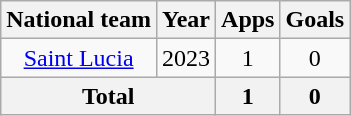<table class="wikitable" style="text-align: center;">
<tr>
<th>National team</th>
<th>Year</th>
<th>Apps</th>
<th>Goals</th>
</tr>
<tr>
<td rowspan="1"><a href='#'>Saint Lucia</a></td>
<td>2023</td>
<td>1</td>
<td>0</td>
</tr>
<tr>
<th colspan="2">Total</th>
<th>1</th>
<th>0</th>
</tr>
</table>
